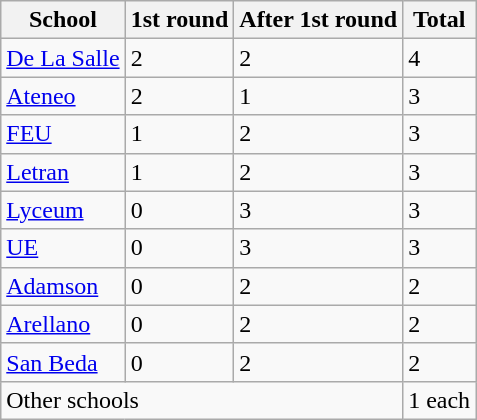<table class="wikitable">
<tr>
<th>School</th>
<th>1st round</th>
<th>After 1st round</th>
<th>Total</th>
</tr>
<tr>
<td><a href='#'>De La Salle</a></td>
<td>2</td>
<td>2</td>
<td>4</td>
</tr>
<tr>
<td><a href='#'>Ateneo</a></td>
<td>2</td>
<td>1</td>
<td>3</td>
</tr>
<tr>
<td><a href='#'>FEU</a></td>
<td>1</td>
<td>2</td>
<td>3</td>
</tr>
<tr>
<td><a href='#'>Letran</a></td>
<td>1</td>
<td>2</td>
<td>3</td>
</tr>
<tr>
<td><a href='#'>Lyceum</a></td>
<td>0</td>
<td>3</td>
<td>3</td>
</tr>
<tr>
<td><a href='#'>UE</a></td>
<td>0</td>
<td>3</td>
<td>3</td>
</tr>
<tr>
<td><a href='#'>Adamson</a></td>
<td>0</td>
<td>2</td>
<td>2</td>
</tr>
<tr>
<td><a href='#'>Arellano</a></td>
<td>0</td>
<td>2</td>
<td>2</td>
</tr>
<tr>
<td><a href='#'>San Beda</a></td>
<td>0</td>
<td>2</td>
<td>2</td>
</tr>
<tr>
<td colspan="3">Other schools</td>
<td>1 each</td>
</tr>
</table>
